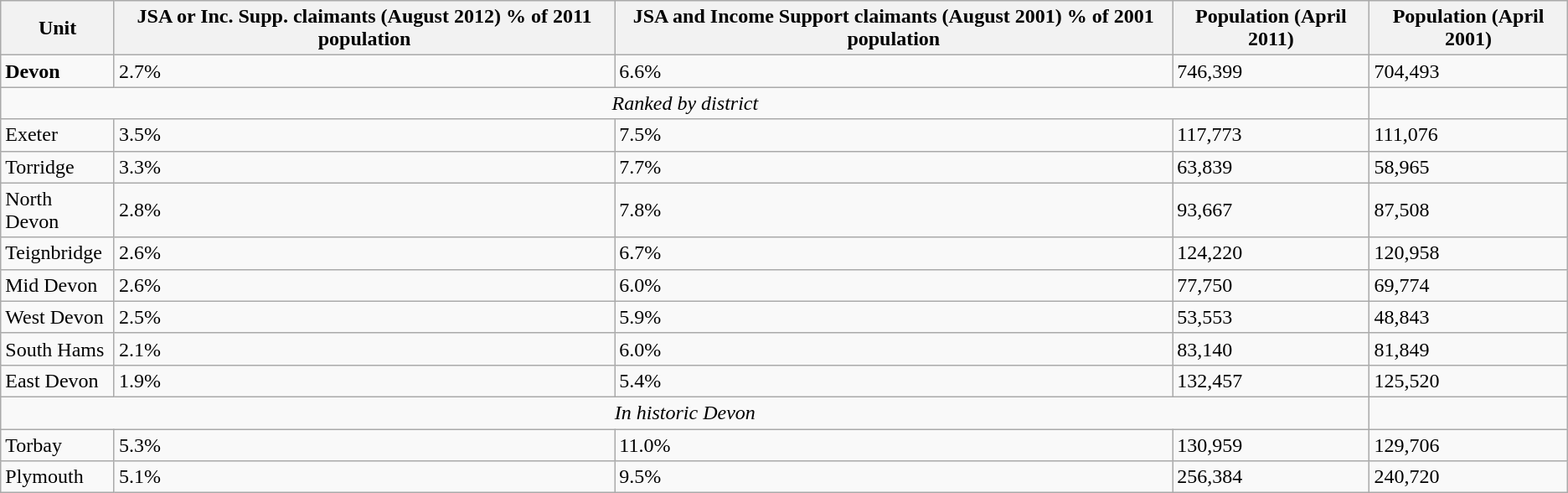<table class="wikitable">
<tr>
<th>Unit</th>
<th>JSA or Inc. Supp. claimants (August 2012) % of 2011 population</th>
<th>JSA and Income Support claimants (August 2001) % of 2001 population</th>
<th>Population (April 2011)</th>
<th>Population (April 2001)</th>
</tr>
<tr>
<td><strong>Devon</strong></td>
<td>2.7%</td>
<td>6.6%</td>
<td>746,399</td>
<td>704,493</td>
</tr>
<tr align=center>
<td colspan="4"><em>Ranked by district</em></td>
</tr>
<tr>
<td>Exeter</td>
<td>3.5%</td>
<td>7.5%</td>
<td>117,773</td>
<td>111,076</td>
</tr>
<tr>
<td>Torridge</td>
<td>3.3%</td>
<td>7.7%</td>
<td>63,839</td>
<td>58,965</td>
</tr>
<tr>
<td>North Devon</td>
<td>2.8%</td>
<td>7.8%</td>
<td>93,667</td>
<td>87,508</td>
</tr>
<tr>
<td>Teignbridge</td>
<td>2.6%</td>
<td>6.7%</td>
<td>124,220</td>
<td>120,958</td>
</tr>
<tr>
<td>Mid Devon</td>
<td>2.6%</td>
<td>6.0%</td>
<td>77,750</td>
<td>69,774</td>
</tr>
<tr>
<td>West Devon</td>
<td>2.5%</td>
<td>5.9%</td>
<td>53,553</td>
<td>48,843</td>
</tr>
<tr>
<td>South Hams</td>
<td>2.1%</td>
<td>6.0%</td>
<td>83,140</td>
<td>81,849</td>
</tr>
<tr>
<td>East Devon</td>
<td>1.9%</td>
<td>5.4%</td>
<td>132,457</td>
<td>125,520</td>
</tr>
<tr align=center>
<td colspan="4"><em>In historic Devon</em></td>
</tr>
<tr>
<td>Torbay</td>
<td>5.3%</td>
<td>11.0%</td>
<td>130,959</td>
<td>129,706</td>
</tr>
<tr>
<td>Plymouth</td>
<td>5.1%</td>
<td>9.5%</td>
<td>256,384</td>
<td>240,720</td>
</tr>
</table>
